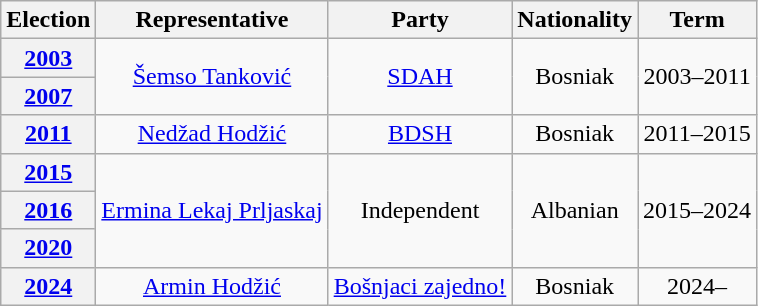<table class="wikitable" style="text-align:center">
<tr>
<th>Election</th>
<th>Representative</th>
<th>Party</th>
<th>Nationality</th>
<th>Term</th>
</tr>
<tr>
<th><a href='#'><strong>2003</strong></a></th>
<td rowspan=2><a href='#'>Šemso Tanković</a></td>
<td rowspan=2><a href='#'>SDAH</a></td>
<td rowspan=2>Bosniak</td>
<td rowspan=2>2003–2011</td>
</tr>
<tr>
<th><a href='#'>2007</a></th>
</tr>
<tr>
<th><a href='#'>2011</a></th>
<td><a href='#'>Nedžad Hodžić</a></td>
<td><a href='#'>BDSH</a></td>
<td>Bosniak</td>
<td>2011–2015</td>
</tr>
<tr>
<th><a href='#'>2015</a></th>
<td rowspan=3><a href='#'>Ermina Lekaj Prljaskaj</a></td>
<td rowspan=3>Independent</td>
<td rowspan=3>Albanian</td>
<td rowspan=3>2015–2024</td>
</tr>
<tr>
<th><a href='#'>2016</a></th>
</tr>
<tr>
<th><a href='#'>2020</a></th>
</tr>
<tr>
<th><a href='#'>2024</a></th>
<td><a href='#'>Armin Hodžić</a></td>
<td><a href='#'>Bošnjaci zajedno!</a></td>
<td>Bosniak</td>
<td>2024–</td>
</tr>
</table>
